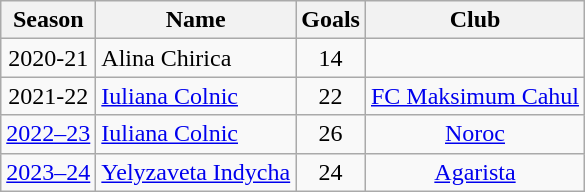<table class=wikitable style="text-align:center;">
<tr>
<th>Season</th>
<th>Name</th>
<th>Goals</th>
<th>Club</th>
</tr>
<tr>
<td>2020-21</td>
<td align=left> Alina Chirica</td>
<td>14</td>
<td></td>
</tr>
<tr>
<td>2021-22</td>
<td align=left> <a href='#'>Iuliana Colnic</a></td>
<td>22</td>
<td><a href='#'>FC Maksimum Cahul</a></td>
</tr>
<tr>
<td><a href='#'>2022–23</a></td>
<td align=left> <a href='#'>Iuliana Colnic</a></td>
<td>26</td>
<td><a href='#'>Noroc</a></td>
</tr>
<tr>
<td><a href='#'>2023–24</a></td>
<td align=left> <a href='#'>Yelyzaveta Indycha</a></td>
<td>24</td>
<td><a href='#'>Agarista</a></td>
</tr>
</table>
